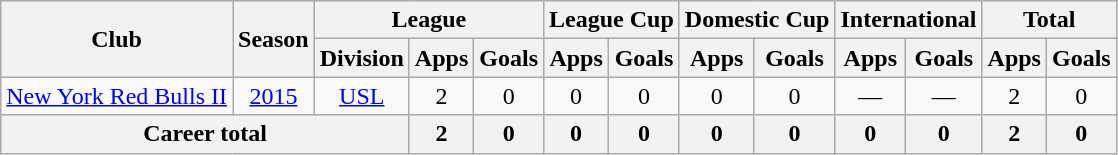<table class="wikitable" style="text-align: center;">
<tr>
<th rowspan="2">Club</th>
<th rowspan="2">Season</th>
<th colspan="3">League</th>
<th colspan="2">League Cup</th>
<th colspan="2">Domestic Cup</th>
<th colspan="2">International</th>
<th colspan="2">Total</th>
</tr>
<tr>
<th>Division</th>
<th>Apps</th>
<th>Goals</th>
<th>Apps</th>
<th>Goals</th>
<th>Apps</th>
<th>Goals</th>
<th>Apps</th>
<th>Goals</th>
<th>Apps</th>
<th>Goals</th>
</tr>
<tr>
<td rowspan="1"><a href='#'>New York Red Bulls II</a></td>
<td><a href='#'>2015</a></td>
<td><a href='#'>USL</a></td>
<td>2</td>
<td>0</td>
<td>0</td>
<td>0</td>
<td>0</td>
<td>0</td>
<td>—</td>
<td>—</td>
<td>2</td>
<td>0</td>
</tr>
<tr>
<th colspan="3">Career total</th>
<th>2</th>
<th>0</th>
<th>0</th>
<th>0</th>
<th>0</th>
<th>0</th>
<th>0</th>
<th>0</th>
<th>2</th>
<th>0</th>
</tr>
</table>
